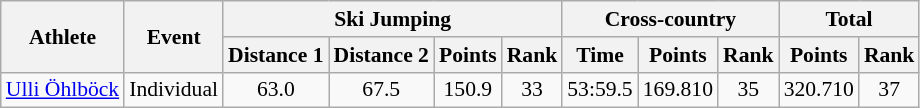<table class="wikitable" style="font-size:90%">
<tr>
<th rowspan="2">Athlete</th>
<th rowspan="2">Event</th>
<th colspan="4">Ski Jumping</th>
<th colspan="3">Cross-country</th>
<th colspan="2">Total</th>
</tr>
<tr>
<th>Distance 1</th>
<th>Distance 2</th>
<th>Points</th>
<th>Rank</th>
<th>Time</th>
<th>Points</th>
<th>Rank</th>
<th>Points</th>
<th>Rank</th>
</tr>
<tr>
<td><a href='#'>Ulli Öhlböck</a></td>
<td rowspan="4">Individual</td>
<td align="center">63.0</td>
<td align="center">67.5</td>
<td align="center">150.9</td>
<td align="center">33</td>
<td align="center">53:59.5</td>
<td align="center">169.810</td>
<td align="center">35</td>
<td align="center">320.710</td>
<td align="center">37</td>
</tr>
</table>
